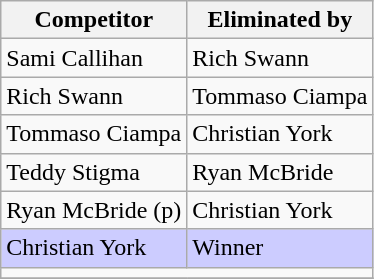<table class="wikitable">
<tr>
<th>Competitor</th>
<th>Eliminated by</th>
</tr>
<tr>
<td>Sami Callihan</td>
<td>Rich Swann</td>
</tr>
<tr>
<td>Rich Swann</td>
<td>Tommaso Ciampa</td>
</tr>
<tr>
<td>Tommaso Ciampa</td>
<td>Christian York</td>
</tr>
<tr>
<td>Teddy Stigma</td>
<td>Ryan McBride</td>
</tr>
<tr>
<td>Ryan McBride (p)</td>
<td>Christian York</td>
</tr>
<tr style="background: #CCCCFF;">
<td>Christian York</td>
<td>Winner</td>
</tr>
<tr>
<td colspan="2"></td>
</tr>
<tr>
</tr>
</table>
